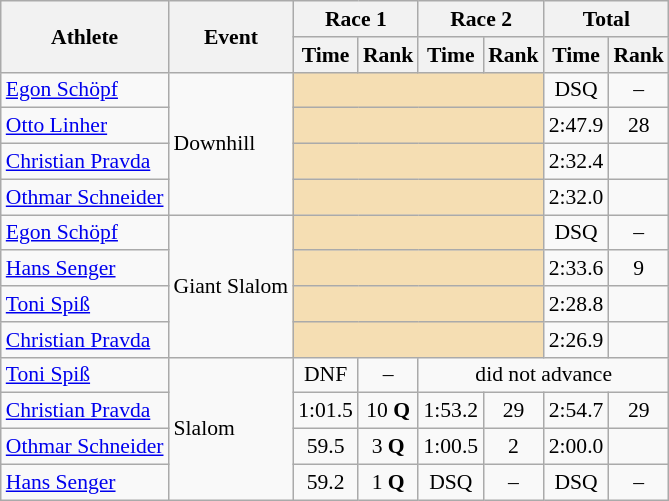<table class="wikitable" style="font-size:90%">
<tr>
<th rowspan="2">Athlete</th>
<th rowspan="2">Event</th>
<th colspan="2">Race 1</th>
<th colspan="2">Race 2</th>
<th colspan="2">Total</th>
</tr>
<tr>
<th>Time</th>
<th>Rank</th>
<th>Time</th>
<th>Rank</th>
<th>Time</th>
<th>Rank</th>
</tr>
<tr>
<td><a href='#'>Egon Schöpf</a></td>
<td rowspan="4">Downhill</td>
<td colspan="4" bgcolor="wheat"></td>
<td align="center">DSQ</td>
<td align="center">–</td>
</tr>
<tr>
<td><a href='#'>Otto Linher</a></td>
<td colspan="4" bgcolor="wheat"></td>
<td align="center">2:47.9</td>
<td align="center">28</td>
</tr>
<tr>
<td><a href='#'>Christian Pravda</a></td>
<td colspan="4" bgcolor="wheat"></td>
<td align="center">2:32.4</td>
<td align="center"></td>
</tr>
<tr>
<td><a href='#'>Othmar Schneider</a></td>
<td colspan="4" bgcolor="wheat"></td>
<td align="center">2:32.0</td>
<td align="center"></td>
</tr>
<tr>
<td><a href='#'>Egon Schöpf</a></td>
<td rowspan="4">Giant Slalom</td>
<td colspan="4" bgcolor="wheat"></td>
<td align="center">DSQ</td>
<td align="center">–</td>
</tr>
<tr>
<td><a href='#'>Hans Senger</a></td>
<td colspan="4" bgcolor="wheat"></td>
<td align="center">2:33.6</td>
<td align="center">9</td>
</tr>
<tr>
<td><a href='#'>Toni Spiß</a></td>
<td colspan="4" bgcolor="wheat"></td>
<td align="center">2:28.8</td>
<td align="center"></td>
</tr>
<tr>
<td><a href='#'>Christian Pravda</a></td>
<td colspan="4" bgcolor="wheat"></td>
<td align="center">2:26.9</td>
<td align="center"></td>
</tr>
<tr>
<td><a href='#'>Toni Spiß</a></td>
<td rowspan="4">Slalom</td>
<td align="center">DNF</td>
<td align="center">–</td>
<td colspan="4" align="center">did not advance</td>
</tr>
<tr>
<td><a href='#'>Christian Pravda</a></td>
<td align="center">1:01.5</td>
<td align="center">10 <strong>Q</strong></td>
<td align="center">1:53.2</td>
<td align="center">29</td>
<td align="center">2:54.7</td>
<td align="center">29</td>
</tr>
<tr>
<td><a href='#'>Othmar Schneider</a></td>
<td align="center">59.5</td>
<td align="center">3 <strong>Q</strong></td>
<td align="center">1:00.5</td>
<td align="center">2</td>
<td align="center">2:00.0</td>
<td align="center"></td>
</tr>
<tr>
<td><a href='#'>Hans Senger</a></td>
<td align="center">59.2</td>
<td align="center">1 <strong>Q</strong></td>
<td align="center">DSQ</td>
<td align="center">–</td>
<td align="center">DSQ</td>
<td align="center">–</td>
</tr>
</table>
